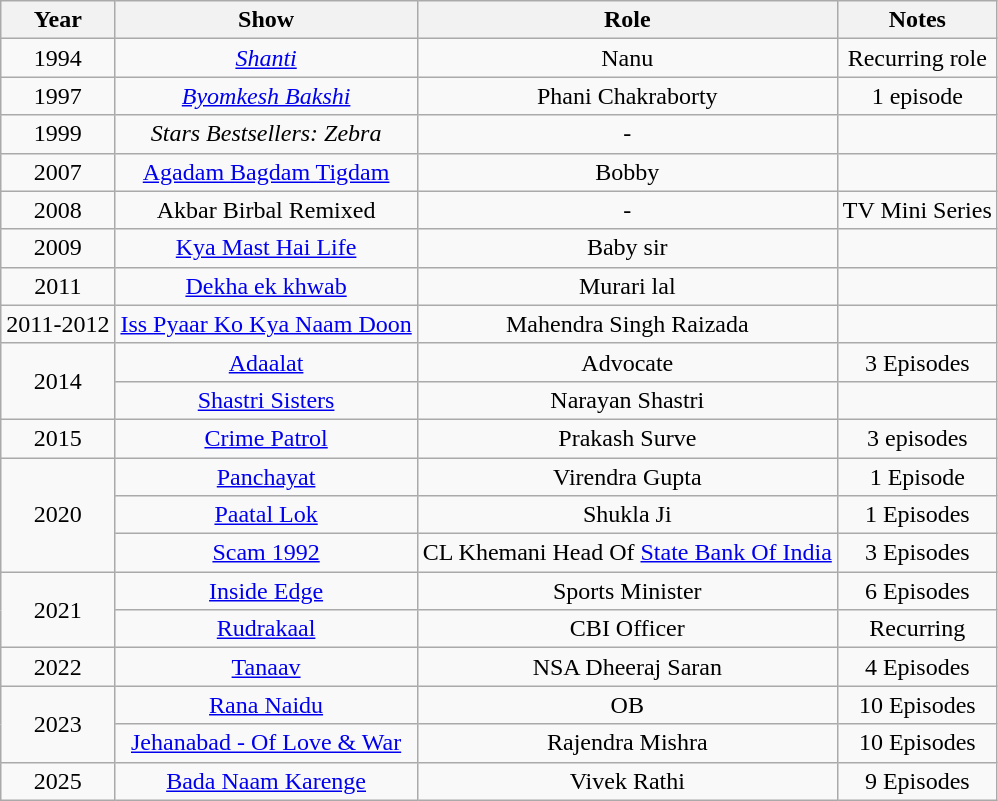<table class="wikitable" style="text-align: center;">
<tr>
<th>Year</th>
<th>Show</th>
<th>Role</th>
<th>Notes</th>
</tr>
<tr>
<td>1994</td>
<td><a href='#'><em>Shanti</em></a></td>
<td>Nanu</td>
<td>Recurring role</td>
</tr>
<tr>
<td>1997</td>
<td><em><a href='#'>Byomkesh Bakshi</a></em></td>
<td>Phani Chakraborty</td>
<td>1 episode</td>
</tr>
<tr>
<td>1999</td>
<td><em>Stars Bestsellers: Zebra</td>
<td>-</td>
<td></td>
</tr>
<tr>
<td>2007</td>
<td></em><a href='#'>Agadam Bagdam Tigdam</a><em></td>
<td>Bobby</td>
<td></td>
</tr>
<tr>
<td>2008</td>
<td></em>Akbar Birbal Remixed<em></td>
<td>-</td>
<td>TV Mini Series</td>
</tr>
<tr>
<td>2009</td>
<td></em><a href='#'>Kya Mast Hai Life</a><em></td>
<td>Baby sir</td>
</tr>
<tr>
<td>2011</td>
<td><a href='#'>Dekha ek khwab</a></td>
<td>Murari lal</td>
<td></td>
</tr>
<tr>
<td>2011-2012</td>
<td></em><a href='#'>Iss Pyaar Ko Kya Naam Doon</a><em></td>
<td>Mahendra Singh Raizada</td>
<td></td>
</tr>
<tr>
<td rowspan="2">2014</td>
<td></em><a href='#'>Adaalat</a><em></td>
<td>Advocate</td>
<td>3 Episodes</td>
</tr>
<tr>
<td></em><a href='#'>Shastri Sisters</a><em></td>
<td>Narayan Shastri</td>
<td></td>
</tr>
<tr>
<td>2015</td>
<td></em><a href='#'>Crime Patrol</a><em></td>
<td>Prakash Surve</td>
<td>3 episodes</td>
</tr>
<tr>
<td rowspan="3">2020</td>
<td></em><a href='#'>Panchayat</a><em></td>
<td>Virendra Gupta</td>
<td>1 Episode</td>
</tr>
<tr>
<td></em><a href='#'>Paatal Lok</a><em></td>
<td>Shukla Ji</td>
<td>1 Episodes</td>
</tr>
<tr>
<td></em><a href='#'>Scam 1992</a><em></td>
<td>CL Khemani Head Of <a href='#'>State Bank Of India</a></td>
<td>3 Episodes</td>
</tr>
<tr>
<td rowspan="2">2021</td>
<td></em><a href='#'>Inside Edge</a><em></td>
<td>Sports Minister</td>
<td>6 Episodes</td>
</tr>
<tr>
<td></em><a href='#'>Rudrakaal</a><em></td>
<td>CBI Officer</td>
<td>Recurring</td>
</tr>
<tr>
<td>2022</td>
<td></em><a href='#'>Tanaav</a><em></td>
<td>NSA Dheeraj Saran</td>
<td>4 Episodes</td>
</tr>
<tr>
<td rowspan="2">2023</td>
<td></em><a href='#'>Rana Naidu</a><em></td>
<td>OB</td>
<td>10 Episodes</td>
</tr>
<tr>
<td></em><a href='#'>Jehanabad - Of Love & War</a><em></td>
<td>Rajendra Mishra</td>
<td>10 Episodes</td>
</tr>
<tr>
<td>2025</td>
<td></em><a href='#'>Bada Naam Karenge</a><em></td>
<td>Vivek Rathi</td>
<td>9 Episodes</td>
</tr>
</table>
